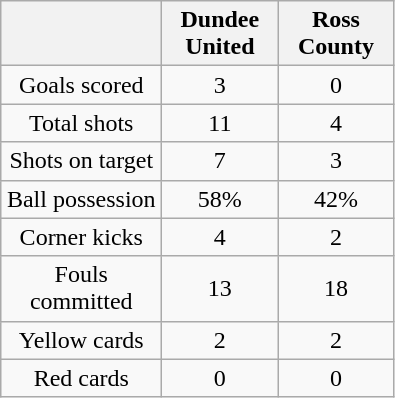<table class="wikitable" style="text-align:center">
<tr>
<th width=100></th>
<th width=70>Dundee United</th>
<th width=70>Ross County</th>
</tr>
<tr>
<td>Goals scored</td>
<td>3</td>
<td>0</td>
</tr>
<tr>
<td>Total shots</td>
<td>11</td>
<td>4</td>
</tr>
<tr>
<td>Shots on target</td>
<td>7</td>
<td>3</td>
</tr>
<tr>
<td>Ball possession</td>
<td>58%</td>
<td>42%</td>
</tr>
<tr>
<td>Corner kicks</td>
<td>4</td>
<td>2</td>
</tr>
<tr>
<td>Fouls committed</td>
<td>13</td>
<td>18</td>
</tr>
<tr>
<td>Yellow cards</td>
<td>2</td>
<td>2</td>
</tr>
<tr>
<td>Red cards</td>
<td>0</td>
<td>0</td>
</tr>
</table>
